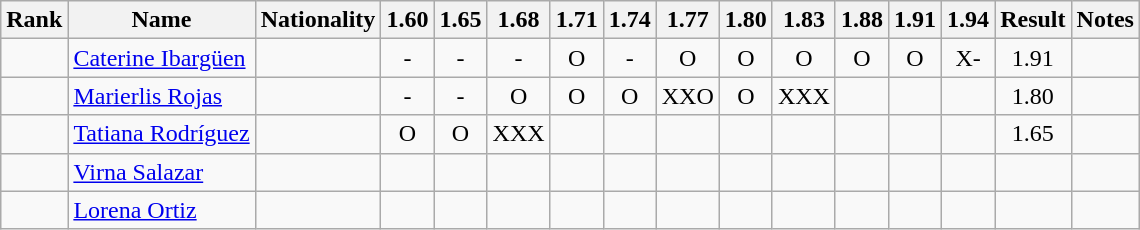<table class="wikitable sortable" style="text-align:center">
<tr>
<th>Rank</th>
<th>Name</th>
<th>Nationality</th>
<th>1.60</th>
<th>1.65</th>
<th>1.68</th>
<th>1.71</th>
<th>1.74</th>
<th>1.77</th>
<th>1.80</th>
<th>1.83</th>
<th>1.88</th>
<th>1.91</th>
<th>1.94</th>
<th>Result</th>
<th>Notes</th>
</tr>
<tr>
<td></td>
<td align=left><a href='#'>Caterine Ibargüen</a></td>
<td align=left></td>
<td>-</td>
<td>-</td>
<td>-</td>
<td>O</td>
<td>-</td>
<td>O</td>
<td>O</td>
<td>O</td>
<td>O</td>
<td>O</td>
<td>X-</td>
<td>1.91</td>
<td><strong></strong></td>
</tr>
<tr>
<td></td>
<td align=left><a href='#'>Marierlis Rojas</a></td>
<td align=left></td>
<td>-</td>
<td>-</td>
<td>O</td>
<td>O</td>
<td>O</td>
<td>XXO</td>
<td>O</td>
<td>XXX</td>
<td></td>
<td></td>
<td></td>
<td>1.80</td>
<td><strong></strong></td>
</tr>
<tr>
<td></td>
<td align=left><a href='#'>Tatiana Rodríguez</a></td>
<td align=left></td>
<td>O</td>
<td>O</td>
<td>XXX</td>
<td></td>
<td></td>
<td></td>
<td></td>
<td></td>
<td></td>
<td></td>
<td></td>
<td>1.65</td>
<td></td>
</tr>
<tr>
<td></td>
<td align=left><a href='#'>Virna Salazar</a></td>
<td align=left></td>
<td></td>
<td></td>
<td></td>
<td></td>
<td></td>
<td></td>
<td></td>
<td></td>
<td></td>
<td></td>
<td></td>
<td></td>
<td></td>
</tr>
<tr>
<td></td>
<td align=left><a href='#'>Lorena Ortiz</a></td>
<td align=left></td>
<td></td>
<td></td>
<td></td>
<td></td>
<td></td>
<td></td>
<td></td>
<td></td>
<td></td>
<td></td>
<td></td>
<td></td>
<td></td>
</tr>
</table>
